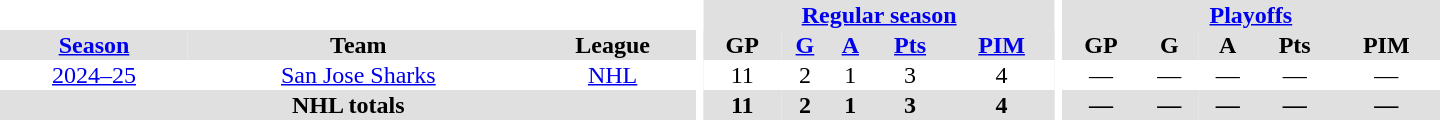<table border="0" cellpadding="1" cellspacing="0" style="text-align:center; width:60em">
<tr bgcolor="#e0e0e0">
<th colspan="3" bgcolor="#ffffff"></th>
<th rowspan="99" bgcolor="#ffffff"></th>
<th colspan="5"><a href='#'>Regular season</a></th>
<th rowspan="99" bgcolor="#ffffff"></th>
<th colspan="5"><a href='#'>Playoffs</a></th>
</tr>
<tr bgcolor="#e0e0e0">
<th><a href='#'>Season</a></th>
<th>Team</th>
<th>League</th>
<th>GP</th>
<th><a href='#'>G</a></th>
<th><a href='#'>A</a></th>
<th><a href='#'>Pts</a></th>
<th><a href='#'>PIM</a></th>
<th>GP</th>
<th>G</th>
<th>A</th>
<th>Pts</th>
<th>PIM</th>
</tr>
<tr>
<td><a href='#'>2024–25</a></td>
<td><a href='#'>San Jose Sharks</a></td>
<td><a href='#'>NHL</a></td>
<td>11</td>
<td>2</td>
<td>1</td>
<td>3</td>
<td>4</td>
<td>—</td>
<td>—</td>
<td>—</td>
<td>—</td>
<td>—</td>
</tr>
<tr style="background:#e0e0e0;">
<th colspan="3">NHL totals</th>
<th>11</th>
<th>2</th>
<th>1</th>
<th>3</th>
<th>4</th>
<th>—</th>
<th>—</th>
<th>—</th>
<th>—</th>
<th>—</th>
</tr>
</table>
